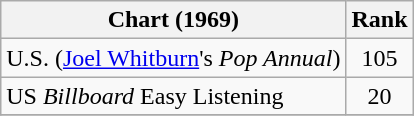<table class="wikitable">
<tr>
<th>Chart (1969)</th>
<th style="text-align:center;">Rank</th>
</tr>
<tr>
<td>U.S. (<a href='#'>Joel Whitburn</a>'s <em>Pop Annual</em>)</td>
<td style="text-align:center;">105</td>
</tr>
<tr>
<td>US <em>Billboard</em> Easy Listening</td>
<td style="text-align:center;">20</td>
</tr>
<tr>
</tr>
</table>
